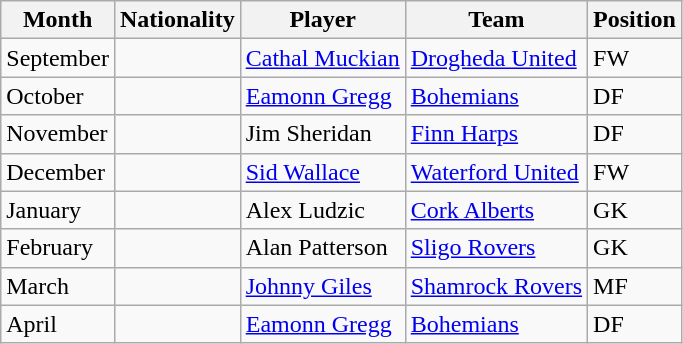<table class="wikitable sortable">
<tr>
<th>Month</th>
<th>Nationality</th>
<th>Player</th>
<th>Team</th>
<th>Position</th>
</tr>
<tr>
<td>September</td>
<td></td>
<td><a href='#'>Cathal Muckian</a></td>
<td><a href='#'>Drogheda United</a></td>
<td>FW</td>
</tr>
<tr>
<td>October</td>
<td></td>
<td><a href='#'>Eamonn Gregg</a></td>
<td><a href='#'>Bohemians</a></td>
<td>DF</td>
</tr>
<tr>
<td>November</td>
<td></td>
<td>Jim Sheridan</td>
<td><a href='#'>Finn Harps</a></td>
<td>DF</td>
</tr>
<tr>
<td>December</td>
<td></td>
<td><a href='#'>Sid Wallace</a></td>
<td><a href='#'>Waterford United</a></td>
<td>FW</td>
</tr>
<tr>
<td>January</td>
<td></td>
<td>Alex Ludzic</td>
<td><a href='#'>Cork Alberts</a></td>
<td>GK</td>
</tr>
<tr>
<td>February</td>
<td></td>
<td>Alan Patterson</td>
<td><a href='#'>Sligo Rovers</a></td>
<td>GK</td>
</tr>
<tr>
<td>March</td>
<td></td>
<td><a href='#'>Johnny Giles</a></td>
<td><a href='#'>Shamrock Rovers</a></td>
<td>MF</td>
</tr>
<tr>
<td>April</td>
<td></td>
<td><a href='#'>Eamonn Gregg</a></td>
<td><a href='#'>Bohemians</a></td>
<td>DF</td>
</tr>
</table>
